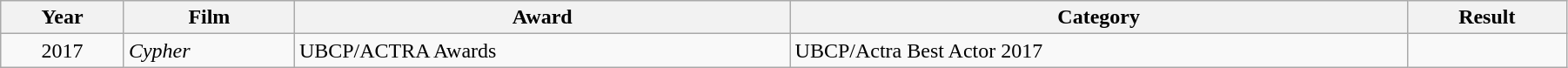<table class="wikitable sortable" width="95%">
<tr>
<th scope="col">Year</th>
<th scope="col">Film</th>
<th scope="col">Award</th>
<th scope="col">Category</th>
<th scope="col">Result</th>
</tr>
<tr>
<td align="center">2017</td>
<td><em>Cypher</em></td>
<td>UBCP/ACTRA Awards</td>
<td>UBCP/Actra Best Actor 2017</td>
<td></td>
</tr>
</table>
